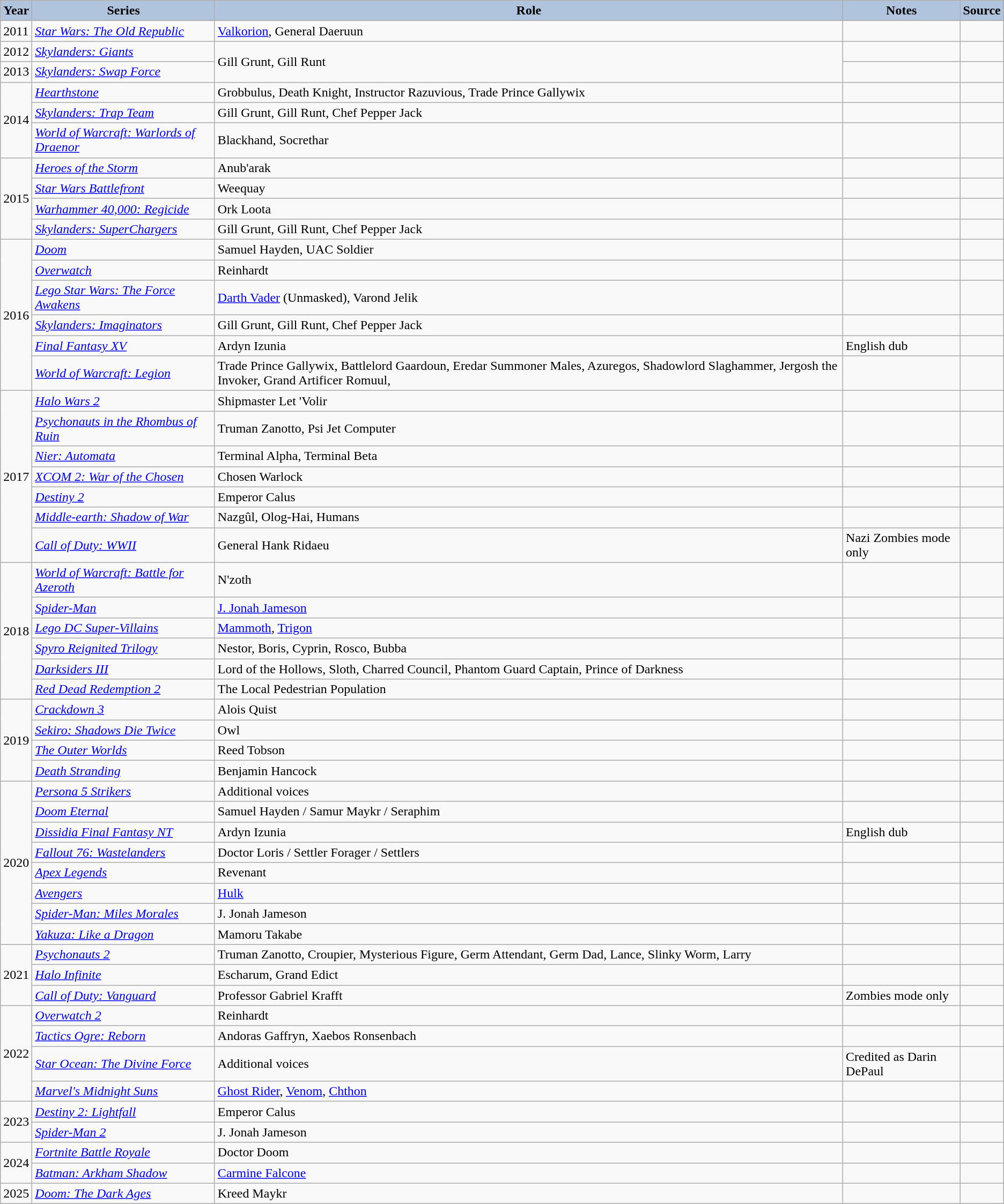<table class="wikitable sortable plainrowheaders" style="width=100%;  font-size: 100%;">
<tr>
<th style="background:#b0c4de;">Year</th>
<th style="background:#b0c4de;">Series</th>
<th style="background:#b0c4de;">Role</th>
<th style="background:#b0c4de;" class="unsortable">Notes</th>
<th style="background:#b0c4de;" class="unsortable">Source</th>
</tr>
<tr>
<td>2011</td>
<td><em><a href='#'>Star Wars: The Old Republic</a></em></td>
<td><a href='#'>Valkorion</a>, General Daeruun</td>
<td></td>
<td></td>
</tr>
<tr>
<td>2012</td>
<td><em><a href='#'>Skylanders: Giants</a></em></td>
<td rowspan="2">Gill Grunt, Gill Runt</td>
<td></td>
<td></td>
</tr>
<tr>
<td>2013</td>
<td><em><a href='#'>Skylanders: Swap Force</a></em></td>
<td></td>
<td></td>
</tr>
<tr>
<td rowspan="3">2014</td>
<td><em><a href='#'>Hearthstone</a></em></td>
<td>Grobbulus, Death Knight, Instructor Razuvious, Trade Prince Gallywix</td>
<td></td>
<td></td>
</tr>
<tr>
<td><em><a href='#'>Skylanders: Trap Team</a></em></td>
<td>Gill Grunt, Gill Runt, Chef Pepper Jack</td>
<td></td>
<td></td>
</tr>
<tr>
<td><em><a href='#'>World of Warcraft: Warlords of Draenor</a></em></td>
<td>Blackhand, Socrethar</td>
<td></td>
<td></td>
</tr>
<tr>
<td rowspan="4">2015</td>
<td><em><a href='#'>Heroes of the Storm</a></em></td>
<td>Anub'arak</td>
<td></td>
<td></td>
</tr>
<tr>
<td><em><a href='#'>Star Wars Battlefront</a></em></td>
<td>Weequay</td>
<td></td>
<td></td>
</tr>
<tr>
<td><em><a href='#'>Warhammer 40,000: Regicide</a></em></td>
<td>Ork Loota</td>
<td></td>
<td></td>
</tr>
<tr>
<td><em><a href='#'>Skylanders: SuperChargers</a></em></td>
<td>Gill Grunt, Gill Runt, Chef Pepper Jack</td>
<td></td>
<td></td>
</tr>
<tr>
<td rowspan="6">2016</td>
<td><em><a href='#'>Doom</a></em></td>
<td>Samuel Hayden, UAC Soldier</td>
<td></td>
<td></td>
</tr>
<tr>
<td><em><a href='#'>Overwatch</a></em></td>
<td>Reinhardt</td>
<td></td>
<td></td>
</tr>
<tr>
<td><em><a href='#'>Lego Star Wars: The Force Awakens</a></em></td>
<td><a href='#'>Darth Vader</a> (Unmasked), Varond Jelik</td>
<td></td>
<td></td>
</tr>
<tr>
<td><em><a href='#'>Skylanders: Imaginators</a></em></td>
<td>Gill Grunt, Gill Runt, Chef Pepper Jack</td>
<td></td>
<td></td>
</tr>
<tr>
<td><em><a href='#'>Final Fantasy XV</a></em></td>
<td>Ardyn Izunia</td>
<td>English dub</td>
<td></td>
</tr>
<tr>
<td><em><a href='#'>World of Warcraft: Legion</a></em></td>
<td>Trade Prince Gallywix, Battlelord Gaardoun, Eredar Summoner Males, Azuregos, Shadowlord Slaghammer, Jergosh the Invoker, Grand Artificer Romuul,</td>
<td></td>
<td></td>
</tr>
<tr>
<td rowspan="7">2017</td>
<td><em><a href='#'>Halo Wars 2</a></em></td>
<td>Shipmaster Let 'Volir</td>
<td></td>
<td></td>
</tr>
<tr>
<td><em><a href='#'>Psychonauts in the Rhombus of Ruin</a></em></td>
<td>Truman Zanotto, Psi Jet Computer</td>
<td></td>
<td></td>
</tr>
<tr>
<td><em><a href='#'>Nier: Automata</a></em></td>
<td>Terminal Alpha, Terminal Beta</td>
<td></td>
<td></td>
</tr>
<tr>
<td><em><a href='#'>XCOM 2: War of the Chosen</a></em></td>
<td>Chosen Warlock</td>
<td></td>
<td></td>
</tr>
<tr>
<td><em><a href='#'>Destiny 2</a></em></td>
<td>Emperor Calus</td>
<td></td>
<td></td>
</tr>
<tr>
<td><em><a href='#'>Middle-earth: Shadow of War</a></em></td>
<td>Nazgûl, Olog-Hai, Humans</td>
<td></td>
<td></td>
</tr>
<tr>
<td><em><a href='#'>Call of Duty: WWII</a></em></td>
<td>General Hank Ridaeu</td>
<td>Nazi Zombies mode only</td>
<td></td>
</tr>
<tr>
<td rowspan="6">2018</td>
<td><em><a href='#'>World of Warcraft: Battle for Azeroth</a></em></td>
<td>N'zoth</td>
<td></td>
<td></td>
</tr>
<tr>
<td><em><a href='#'>Spider-Man</a></em></td>
<td><a href='#'>J. Jonah Jameson</a></td>
<td></td>
<td></td>
</tr>
<tr>
<td><em><a href='#'>Lego DC Super-Villains</a></em></td>
<td><a href='#'>Mammoth</a>, <a href='#'>Trigon</a></td>
<td></td>
<td></td>
</tr>
<tr>
<td><em><a href='#'>Spyro Reignited Trilogy</a></em></td>
<td>Nestor, Boris, Cyprin, Rosco, Bubba</td>
<td></td>
<td></td>
</tr>
<tr>
<td><em><a href='#'>Darksiders III</a></em></td>
<td>Lord of the Hollows, Sloth, Charred Council, Phantom Guard Captain, Prince of Darkness</td>
<td></td>
<td></td>
</tr>
<tr>
<td><em><a href='#'>Red Dead Redemption 2</a></em></td>
<td>The Local Pedestrian Population</td>
<td></td>
<td></td>
</tr>
<tr>
<td rowspan="4">2019</td>
<td><em><a href='#'>Crackdown 3</a></em></td>
<td>Alois Quist</td>
<td></td>
<td></td>
</tr>
<tr>
<td><em><a href='#'>Sekiro: Shadows Die Twice</a></em></td>
<td>Owl</td>
<td></td>
<td></td>
</tr>
<tr>
<td><em><a href='#'>The Outer Worlds</a></em></td>
<td>Reed Tobson</td>
<td></td>
<td></td>
</tr>
<tr>
<td><em><a href='#'>Death Stranding</a></em></td>
<td>Benjamin Hancock</td>
<td></td>
<td></td>
</tr>
<tr>
<td rowspan="8">2020</td>
<td><em><a href='#'>Persona 5 Strikers</a></em></td>
<td>Additional voices</td>
<td></td>
<td></td>
</tr>
<tr>
<td><em><a href='#'>Doom Eternal</a></em></td>
<td>Samuel Hayden / Samur Maykr / Seraphim</td>
<td></td>
<td></td>
</tr>
<tr>
<td><em><a href='#'>Dissidia Final Fantasy NT</a></em></td>
<td>Ardyn Izunia</td>
<td>English dub</td>
<td></td>
</tr>
<tr>
<td><em><a href='#'>Fallout 76: Wastelanders</a></em></td>
<td>Doctor Loris / Settler Forager / Settlers</td>
<td></td>
<td></td>
</tr>
<tr>
<td><em><a href='#'>Apex Legends</a></em></td>
<td>Revenant</td>
<td></td>
<td></td>
</tr>
<tr>
<td><em><a href='#'>Avengers</a></em></td>
<td><a href='#'>Hulk</a></td>
<td></td>
<td></td>
</tr>
<tr>
<td><em><a href='#'>Spider-Man: Miles Morales</a></em></td>
<td>J. Jonah Jameson</td>
<td></td>
<td></td>
</tr>
<tr>
<td><em><a href='#'>Yakuza: Like a Dragon</a></em></td>
<td>Mamoru Takabe</td>
<td></td>
<td></td>
</tr>
<tr>
<td rowspan="3">2021</td>
<td><em><a href='#'>Psychonauts 2</a></em></td>
<td>Truman Zanotto, Croupier, Mysterious Figure, Germ Attendant, Germ Dad, Lance, Slinky Worm, Larry</td>
<td></td>
<td></td>
</tr>
<tr>
<td><em><a href='#'>Halo Infinite</a></em></td>
<td>Escharum, Grand Edict</td>
<td></td>
<td></td>
</tr>
<tr>
<td><em><a href='#'>Call of Duty: Vanguard</a></em></td>
<td>Professor Gabriel Krafft</td>
<td>Zombies mode only</td>
<td></td>
</tr>
<tr>
<td rowspan="4">2022</td>
<td><em><a href='#'>Overwatch 2</a></em></td>
<td>Reinhardt</td>
<td></td>
<td></td>
</tr>
<tr>
<td><em><a href='#'>Tactics Ogre: Reborn</a></em></td>
<td>Andoras Gaffryn, Xaebos Ronsenbach</td>
<td></td>
<td></td>
</tr>
<tr>
<td><em><a href='#'>Star Ocean: The Divine Force</a></em></td>
<td>Additional voices</td>
<td>Credited as Darin DePaul</td>
<td></td>
</tr>
<tr>
<td><em><a href='#'>Marvel's Midnight Suns</a></em></td>
<td><a href='#'>Ghost Rider</a>, <a href='#'>Venom</a>, <a href='#'>Chthon</a></td>
<td></td>
<td></td>
</tr>
<tr>
<td rowspan="2">2023</td>
<td><em><a href='#'>Destiny 2: Lightfall</a></em></td>
<td>Emperor Calus</td>
<td></td>
<td></td>
</tr>
<tr>
<td><a href='#'><em>Spider-Man 2</em></a></td>
<td>J. Jonah Jameson</td>
<td></td>
<td></td>
</tr>
<tr>
<td rowspan="2">2024</td>
<td><em><a href='#'>Fortnite Battle Royale</a></em></td>
<td>Doctor Doom</td>
<td></td>
<td></td>
</tr>
<tr>
<td><em><a href='#'>Batman: Arkham Shadow</a></em></td>
<td><a href='#'>Carmine Falcone</a></td>
<td></td>
<td></td>
</tr>
<tr>
<td>2025</td>
<td><em><a href='#'>Doom: The Dark Ages</a></em></td>
<td>Kreed Maykr</td>
<td></td>
<td></td>
</tr>
</table>
